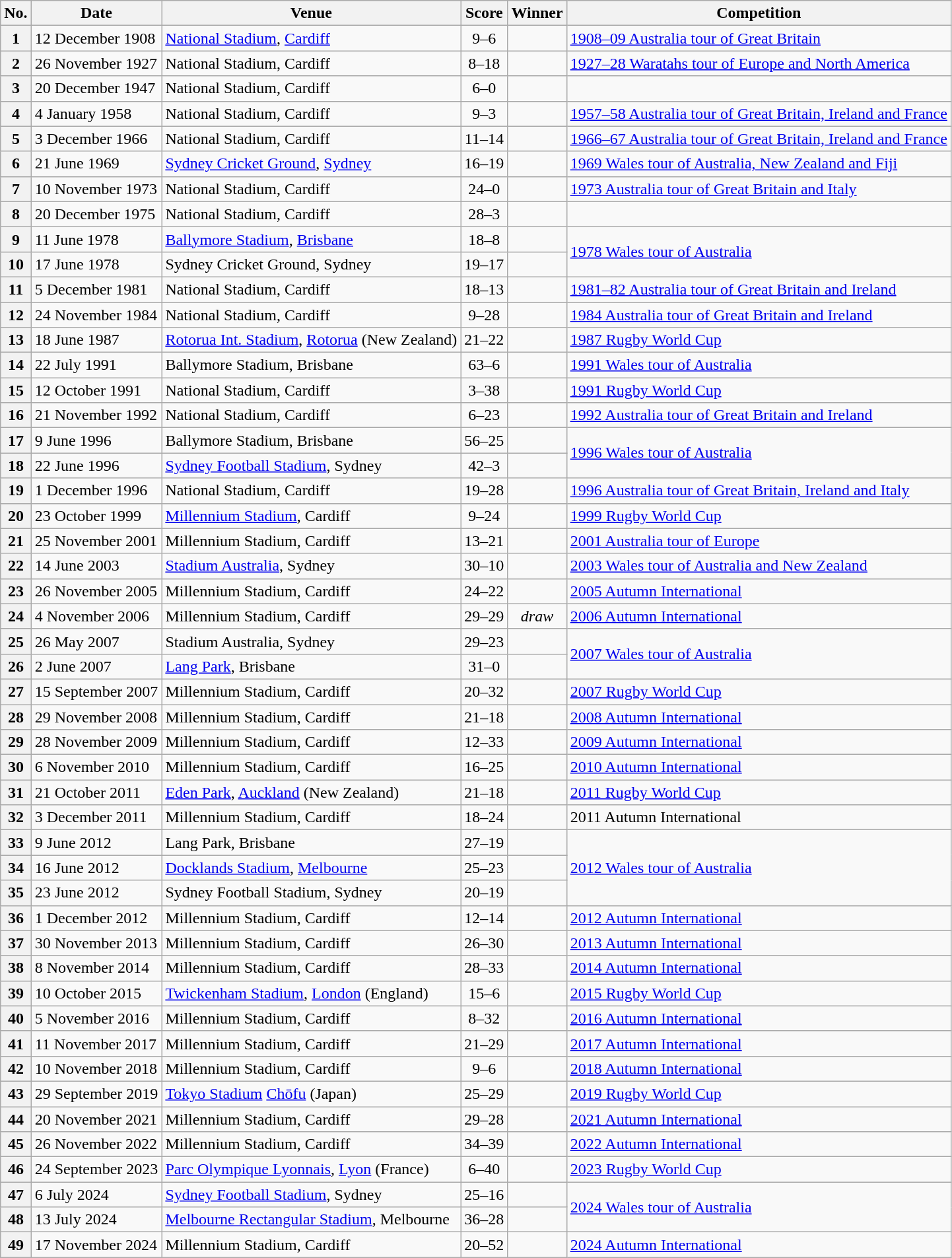<table class="wikitable sortable">
<tr>
<th>No.</th>
<th>Date</th>
<th>Venue</th>
<th>Score</th>
<th>Winner</th>
<th>Competition</th>
</tr>
<tr>
<th>1</th>
<td>12 December 1908</td>
<td><a href='#'>National Stadium</a>, <a href='#'>Cardiff</a></td>
<td align="center">9–6</td>
<td></td>
<td><a href='#'>1908–09 Australia tour of Great Britain</a></td>
</tr>
<tr>
<th>2</th>
<td>26 November 1927</td>
<td>National Stadium, Cardiff</td>
<td align="center">8–18</td>
<td></td>
<td><a href='#'>1927–28 Waratahs tour of Europe and North America</a></td>
</tr>
<tr>
<th>3</th>
<td>20 December 1947</td>
<td>National Stadium, Cardiff</td>
<td align="center">6–0</td>
<td></td>
<td></td>
</tr>
<tr>
<th>4</th>
<td>4 January 1958</td>
<td>National Stadium, Cardiff</td>
<td align="center">9–3</td>
<td></td>
<td><a href='#'>1957–58 Australia tour of Great Britain, Ireland and France</a></td>
</tr>
<tr>
<th>5</th>
<td>3 December 1966</td>
<td>National Stadium, Cardiff</td>
<td align="center">11–14</td>
<td></td>
<td><a href='#'>1966–67 Australia tour of Great Britain, Ireland and France</a></td>
</tr>
<tr>
<th>6</th>
<td>21 June 1969</td>
<td><a href='#'>Sydney Cricket Ground</a>, <a href='#'>Sydney</a></td>
<td align="center">16–19</td>
<td></td>
<td><a href='#'>1969 Wales tour of Australia, New Zealand and Fiji</a></td>
</tr>
<tr>
<th>7</th>
<td>10 November 1973</td>
<td>National Stadium, Cardiff</td>
<td align="center">24–0</td>
<td></td>
<td><a href='#'>1973 Australia tour of Great Britain and Italy</a></td>
</tr>
<tr>
<th>8</th>
<td>20 December 1975</td>
<td>National Stadium, Cardiff</td>
<td align="center">28–3</td>
<td></td>
<td></td>
</tr>
<tr>
<th>9</th>
<td>11 June 1978</td>
<td><a href='#'>Ballymore Stadium</a>, <a href='#'>Brisbane</a></td>
<td align="center">18–8</td>
<td></td>
<td rowspan=2><a href='#'>1978 Wales tour of Australia</a></td>
</tr>
<tr>
<th>10</th>
<td>17 June 1978</td>
<td>Sydney Cricket Ground, Sydney</td>
<td align="center">19–17</td>
<td></td>
</tr>
<tr>
<th>11</th>
<td>5 December 1981</td>
<td>National Stadium, Cardiff</td>
<td align="center">18–13</td>
<td></td>
<td><a href='#'>1981–82 Australia tour of Great Britain and Ireland</a></td>
</tr>
<tr>
<th>12</th>
<td>24 November 1984</td>
<td>National Stadium, Cardiff</td>
<td align="center">9–28</td>
<td></td>
<td><a href='#'>1984 Australia tour of Great Britain and Ireland</a></td>
</tr>
<tr>
<th>13</th>
<td>18 June 1987</td>
<td><a href='#'>Rotorua Int. Stadium</a>, <a href='#'>Rotorua</a> (New Zealand)</td>
<td align="center">21–22</td>
<td></td>
<td><a href='#'>1987 Rugby World Cup</a></td>
</tr>
<tr>
<th>14</th>
<td>22 July 1991</td>
<td>Ballymore Stadium, Brisbane</td>
<td align="center">63–6</td>
<td></td>
<td><a href='#'>1991 Wales tour of Australia</a></td>
</tr>
<tr>
<th>15</th>
<td>12 October 1991</td>
<td>National Stadium, Cardiff</td>
<td align="center">3–38</td>
<td></td>
<td><a href='#'>1991 Rugby World Cup</a></td>
</tr>
<tr>
<th>16</th>
<td>21 November 1992</td>
<td>National Stadium, Cardiff</td>
<td align="center">6–23</td>
<td></td>
<td><a href='#'>1992 Australia tour of Great Britain and Ireland</a></td>
</tr>
<tr>
<th>17</th>
<td>9 June 1996</td>
<td>Ballymore Stadium, Brisbane</td>
<td align="center">56–25</td>
<td></td>
<td rowspan="2"><a href='#'>1996 Wales tour of Australia</a></td>
</tr>
<tr>
<th>18</th>
<td>22 June 1996</td>
<td><a href='#'>Sydney Football Stadium</a>, Sydney</td>
<td align="center">42–3</td>
<td></td>
</tr>
<tr>
<th>19</th>
<td>1 December 1996</td>
<td>National Stadium, Cardiff</td>
<td align="center">19–28</td>
<td></td>
<td><a href='#'>1996 Australia tour of Great Britain, Ireland and Italy</a></td>
</tr>
<tr>
<th>20</th>
<td>23 October 1999</td>
<td><a href='#'>Millennium Stadium</a>, Cardiff</td>
<td align="center">9–24</td>
<td></td>
<td><a href='#'>1999 Rugby World Cup</a></td>
</tr>
<tr>
<th>21</th>
<td>25 November 2001</td>
<td>Millennium Stadium, Cardiff</td>
<td align="center">13–21</td>
<td></td>
<td><a href='#'>2001 Australia tour of Europe</a></td>
</tr>
<tr>
<th>22</th>
<td>14 June 2003</td>
<td><a href='#'>Stadium Australia</a>, Sydney</td>
<td align="center">30–10</td>
<td></td>
<td><a href='#'>2003 Wales tour of Australia and New Zealand</a></td>
</tr>
<tr>
<th>23</th>
<td>26 November 2005</td>
<td>Millennium Stadium, Cardiff</td>
<td align="center">24–22</td>
<td></td>
<td><a href='#'>2005 Autumn International</a></td>
</tr>
<tr>
<th>24</th>
<td>4 November 2006</td>
<td>Millennium Stadium, Cardiff</td>
<td align="center">29–29</td>
<td align="center"><em>draw</em></td>
<td><a href='#'>2006 Autumn International</a></td>
</tr>
<tr>
<th>25</th>
<td>26 May 2007</td>
<td>Stadium Australia, Sydney</td>
<td align="center">29–23</td>
<td></td>
<td rowspan="2"><a href='#'>2007 Wales tour of Australia</a></td>
</tr>
<tr>
<th>26</th>
<td>2 June 2007</td>
<td><a href='#'>Lang Park</a>, Brisbane</td>
<td align="center">31–0</td>
<td></td>
</tr>
<tr>
<th>27</th>
<td>15 September 2007</td>
<td>Millennium Stadium, Cardiff</td>
<td align="center">20–32</td>
<td></td>
<td><a href='#'>2007 Rugby World Cup</a></td>
</tr>
<tr>
<th>28</th>
<td>29 November 2008</td>
<td>Millennium Stadium, Cardiff</td>
<td align="center">21–18</td>
<td></td>
<td><a href='#'>2008 Autumn International</a></td>
</tr>
<tr>
<th>29</th>
<td>28 November 2009</td>
<td>Millennium Stadium, Cardiff</td>
<td align="center">12–33</td>
<td></td>
<td><a href='#'>2009 Autumn International</a></td>
</tr>
<tr>
<th>30</th>
<td>6 November 2010</td>
<td>Millennium Stadium, Cardiff</td>
<td align="center">16–25</td>
<td></td>
<td><a href='#'>2010 Autumn International</a></td>
</tr>
<tr>
<th>31</th>
<td>21 October 2011</td>
<td><a href='#'>Eden Park</a>, <a href='#'>Auckland</a> (New Zealand)</td>
<td align="center">21–18</td>
<td></td>
<td><a href='#'>2011 Rugby World Cup</a></td>
</tr>
<tr>
<th>32</th>
<td>3 December 2011</td>
<td>Millennium Stadium, Cardiff</td>
<td align="center">18–24</td>
<td></td>
<td>2011 Autumn International</td>
</tr>
<tr>
<th>33</th>
<td>9 June 2012</td>
<td>Lang Park, Brisbane</td>
<td align="center">27–19</td>
<td></td>
<td rowspan="3"><a href='#'>2012 Wales tour of Australia</a></td>
</tr>
<tr>
<th>34</th>
<td>16 June 2012</td>
<td><a href='#'>Docklands Stadium</a>, <a href='#'>Melbourne</a></td>
<td align="center">25–23</td>
<td></td>
</tr>
<tr>
<th>35</th>
<td>23 June 2012</td>
<td>Sydney Football Stadium, Sydney</td>
<td align="center">20–19</td>
<td></td>
</tr>
<tr>
<th>36</th>
<td>1 December 2012</td>
<td>Millennium Stadium, Cardiff</td>
<td align="center">12–14</td>
<td></td>
<td><a href='#'>2012 Autumn International</a></td>
</tr>
<tr>
<th>37</th>
<td>30 November 2013</td>
<td>Millennium Stadium, Cardiff</td>
<td align="center">26–30</td>
<td></td>
<td><a href='#'>2013 Autumn International</a></td>
</tr>
<tr>
<th>38</th>
<td>8 November 2014</td>
<td>Millennium Stadium, Cardiff</td>
<td align="center">28–33</td>
<td></td>
<td><a href='#'>2014 Autumn International</a></td>
</tr>
<tr>
<th>39</th>
<td>10 October 2015</td>
<td><a href='#'>Twickenham Stadium</a>, <a href='#'>London</a> (England)</td>
<td align="center">15–6</td>
<td></td>
<td><a href='#'>2015 Rugby World Cup</a></td>
</tr>
<tr>
<th>40</th>
<td>5 November 2016</td>
<td>Millennium Stadium, Cardiff</td>
<td align="center">8–32</td>
<td></td>
<td><a href='#'>2016 Autumn International</a></td>
</tr>
<tr>
<th>41</th>
<td>11 November 2017</td>
<td>Millennium Stadium, Cardiff</td>
<td align="center">21–29</td>
<td></td>
<td><a href='#'>2017 Autumn International</a></td>
</tr>
<tr>
<th>42</th>
<td>10 November 2018</td>
<td>Millennium Stadium, Cardiff</td>
<td align="center">9–6</td>
<td></td>
<td><a href='#'>2018 Autumn International</a></td>
</tr>
<tr>
<th>43</th>
<td>29 September 2019</td>
<td><a href='#'>Tokyo Stadium</a> <a href='#'>Chōfu</a> (Japan)</td>
<td align="center">25–29</td>
<td></td>
<td><a href='#'>2019 Rugby World Cup</a></td>
</tr>
<tr>
<th>44</th>
<td>20 November 2021</td>
<td>Millennium Stadium, Cardiff</td>
<td align="center">29–28</td>
<td></td>
<td><a href='#'>2021 Autumn International</a></td>
</tr>
<tr>
<th>45</th>
<td>26 November 2022</td>
<td>Millennium Stadium, Cardiff</td>
<td align="center">34–39</td>
<td></td>
<td><a href='#'>2022 Autumn International</a></td>
</tr>
<tr>
<th>46</th>
<td>24 September 2023</td>
<td><a href='#'>Parc Olympique Lyonnais</a>, <a href='#'>Lyon</a> (France)</td>
<td align="center">6–40</td>
<td></td>
<td><a href='#'>2023 Rugby World Cup</a></td>
</tr>
<tr>
<th>47</th>
<td>6 July 2024</td>
<td><a href='#'>Sydney Football Stadium</a>, Sydney</td>
<td align="center">25–16</td>
<td></td>
<td rowspan=2><a href='#'>2024 Wales tour of Australia</a></td>
</tr>
<tr>
<th>48</th>
<td>13 July 2024</td>
<td><a href='#'>Melbourne Rectangular Stadium</a>, Melbourne</td>
<td align="center">36–28</td>
<td></td>
</tr>
<tr>
<th>49</th>
<td>17 November 2024</td>
<td>Millennium Stadium, Cardiff</td>
<td align="center">20–52</td>
<td></td>
<td><a href='#'>2024 Autumn International</a></td>
</tr>
</table>
